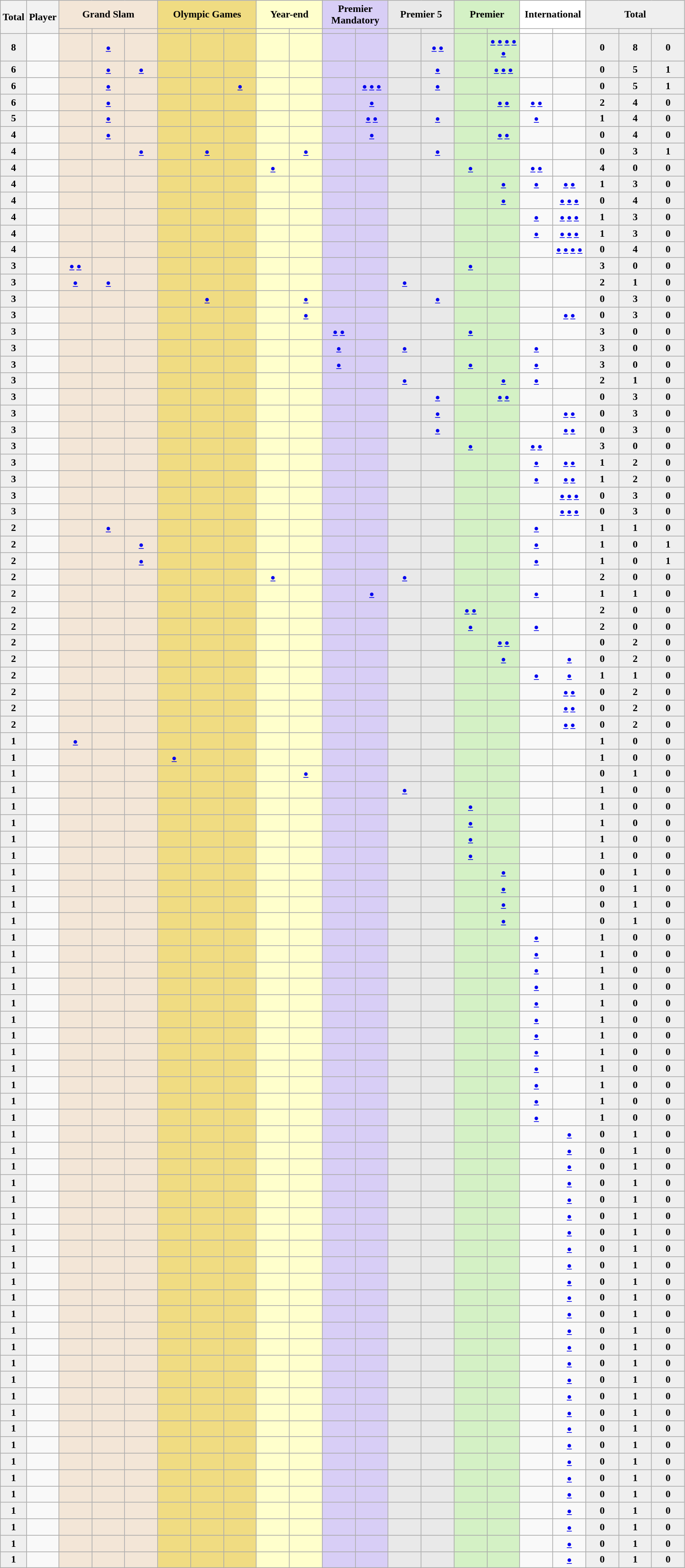<table class="sortable wikitable" style="font-size:90%">
<tr>
<th rowspan="2">Total</th>
<th rowspan="2">Player</th>
<th style="background-color:#f3e6d7;" colspan="3">Grand Slam</th>
<th style="background-color:#f0dc82;" colspan="3">Olympic Games</th>
<th style="background-color:#ffc;" colspan="2">Year-end</th>
<th style="background-color:#d8cef6;" colspan="2">Premier Mandatory</th>
<th style="background-color:#e9e9e9;" colspan="2">Premier 5</th>
<th style="background-color:#d4f1c5;" colspan="2">Premier</th>
<th style="background-color:#fff;" colspan="2">International</th>
<th style="background-color:#efefef;" colspan="3">Total</th>
</tr>
<tr>
<th style="width:41px; background-color:#f3e6d7;"></th>
<th style="width:41px; background-color:#f3e6d7;"></th>
<th style="width:41px; background-color:#f3e6d7;"></th>
<th style="width:41px; background-color:#f0dc82;"></th>
<th style="width:41px; background-color:#f0dc82;"></th>
<th style="width:41px; background-color:#f0dc82;"></th>
<th style="width:41px; background-color:#ffc;"></th>
<th style="width:41px; background-color:#ffc;"></th>
<th style="width:41px; background-color:#d8cef6;"></th>
<th style="width:41px; background-color:#d8cef6;"></th>
<th style="width:41px; background-color:#e9e9e9;"></th>
<th style="width:41px; background-color:#e9e9e9;"></th>
<th style="width:41px; background-color:#d4f1c5;"></th>
<th style="width:41px; background-color:#d4f1c5;"></th>
<th style="width:41px; background-color:#fff;"></th>
<th style="width:41px; background-color:#fff;"></th>
<th style="width:41px; background-color:#efefef;"></th>
<th style="width:41px; background-color:#efefef;"></th>
<th style="width:41px; background-color:#efefef;"></th>
</tr>
<tr align=center>
<td style="background:#efefef;"><strong>8</strong></td>
<td align=left></td>
<td style="background:#F3E6D7;"></td>
<td style="background:#F3E6D7;"><small><a href='#'>●</a></small></td>
<td style="background:#F3E6D7;"></td>
<td style="background:#F0DC82;"></td>
<td style="background:#F0DC82;"></td>
<td style="background:#F0DC82;"></td>
<td style="background:#ffc;"></td>
<td style="background:#ffc;"></td>
<td style="background:#D8CEF6;"></td>
<td style="background:#D8CEF6;"></td>
<td style="background:#E9E9E9;"></td>
<td style="background:#E9E9E9;"> <small><a href='#'>●</a> <a href='#'>●</a></small></td>
<td style="background:#D4F1C5;"></td>
<td style="background:#D4F1C5;"> <small><a href='#'>●</a> <a href='#'>●</a> <a href='#'>●</a> <a href='#'>●</a> <a href='#'>●</a></small></td>
<td></td>
<td></td>
<td style="background:#efefef;"><strong>0</strong></td>
<td style="background:#efefef;"><strong>8</strong></td>
<td style="background:#efefef;"><strong>0</strong></td>
</tr>
<tr align=center>
<td style="background:#efefef;"><strong>6</strong></td>
<td align=left></td>
<td style="background:#F3E6D7;"></td>
<td style="background:#F3E6D7;"><small><a href='#'>●</a></small></td>
<td style="background:#F3E6D7;"><small><a href='#'>●</a></small></td>
<td style="background:#F0DC82;"></td>
<td style="background:#F0DC82;"></td>
<td style="background:#F0DC82;"></td>
<td style="background:#ffc;"></td>
<td style="background:#ffc;"></td>
<td style="background:#D8CEF6;"></td>
<td style="background:#D8CEF6;"></td>
<td style="background:#E9E9E9;"></td>
<td style="background:#E9E9E9;"> <small><a href='#'>●</a></small></td>
<td style="background:#D4F1C5;"></td>
<td style="background:#D4F1C5;"> <small><a href='#'>●</a> <a href='#'>●</a> <a href='#'>●</a></small></td>
<td></td>
<td></td>
<td style="background:#efefef;"><strong>0</strong></td>
<td style="background:#efefef;"><strong>5</strong></td>
<td style="background:#efefef;"><strong>1</strong></td>
</tr>
<tr align=center>
<td style="background:#efefef;"><strong>6</strong></td>
<td align=left></td>
<td style="background:#F3E6D7;"></td>
<td style="background:#F3E6D7;"><small><a href='#'>●</a></small></td>
<td style="background:#F3E6D7;"></td>
<td style="background:#F0DC82;"></td>
<td style="background:#F0DC82;"></td>
<td style="background:#F0DC82;"><small><a href='#'>●</a></small></td>
<td style="background:#ffc;"></td>
<td style="background:#ffc;"></td>
<td style="background:#D8CEF6;"></td>
<td style="background:#D8CEF6;"><small><a href='#'>●</a> <a href='#'>●</a> <a href='#'>●</a></small></td>
<td style="background:#E9E9E9;"></td>
<td style="background:#E9E9E9;"><small><a href='#'>●</a></small></td>
<td style="background:#D4F1C5;"></td>
<td style="background:#D4F1C5;"></td>
<td></td>
<td></td>
<td style="background:#efefef;"><strong>0</strong></td>
<td style="background:#efefef;"><strong>5</strong></td>
<td style="background:#efefef;"><strong>1</strong></td>
</tr>
<tr align=center>
<td style="background:#efefef;"><strong>6</strong></td>
<td align=left></td>
<td style="background:#F3E6D7;"></td>
<td style="background:#F3E6D7;"><small><a href='#'>●</a></small></td>
<td style="background:#F3E6D7;"></td>
<td style="background:#F0DC82;"></td>
<td style="background:#F0DC82;"></td>
<td style="background:#F0DC82;"></td>
<td style="background:#ffc;"></td>
<td style="background:#ffc;"></td>
<td style="background:#D8CEF6;"></td>
<td style="background:#D8CEF6;"> <small><a href='#'>●</a></small></td>
<td style="background:#E9E9E9;"></td>
<td style="background:#E9E9E9;"></td>
<td style="background:#D4F1C5;"></td>
<td style="background:#D4F1C5;"> <small><a href='#'>●</a> <a href='#'>●</a></small></td>
<td> <small><a href='#'>●</a> <a href='#'>●</a></small></td>
<td></td>
<td style="background:#efefef;"><strong>2</strong></td>
<td style="background:#efefef;"><strong>4</strong></td>
<td style="background:#efefef;"><strong>0</strong></td>
</tr>
<tr align=center>
<td style="background:#efefef;"><strong>5</strong></td>
<td align=left></td>
<td style="background:#F3E6D7;"></td>
<td style="background:#F3E6D7;"><small><a href='#'>●</a></small></td>
<td style="background:#F3E6D7;"></td>
<td style="background:#F0DC82;"></td>
<td style="background:#F0DC82;"></td>
<td style="background:#F0DC82;"></td>
<td style="background:#ffc;"></td>
<td style="background:#ffc;"></td>
<td style="background:#D8CEF6;"></td>
<td style="background:#D8CEF6;"><small><a href='#'>●</a> <a href='#'>●</a></small></td>
<td style="background:#E9E9E9;"></td>
<td style="background:#E9E9E9;"><small><a href='#'>●</a></small></td>
<td style="background:#D4F1C5;"></td>
<td style="background:#D4F1C5;"></td>
<td><small><a href='#'>●</a></small></td>
<td></td>
<td style="background:#efefef;"><strong>1</strong></td>
<td style="background:#efefef;"><strong>4</strong></td>
<td style="background:#efefef;"><strong>0</strong></td>
</tr>
<tr align=center>
<td style="background:#efefef;"><strong>4</strong></td>
<td align=left></td>
<td style="background:#F3E6D7;"></td>
<td style="background:#F3E6D7;"><small><a href='#'>●</a></small></td>
<td style="background:#F3E6D7;"></td>
<td style="background:#F0DC82;"></td>
<td style="background:#F0DC82;"></td>
<td style="background:#F0DC82;"></td>
<td style="background:#ffc;"></td>
<td style="background:#ffc;"></td>
<td style="background:#D8CEF6;"></td>
<td style="background:#D8CEF6;"> <small><a href='#'>●</a></small></td>
<td style="background:#E9E9E9;"></td>
<td style="background:#E9E9E9;"></td>
<td style="background:#D4F1C5;"></td>
<td style="background:#D4F1C5;"> <small><a href='#'>●</a> <a href='#'>●</a></small></td>
<td></td>
<td></td>
<td style="background:#efefef;"><strong>0</strong></td>
<td style="background:#efefef;"><strong>4</strong></td>
<td style="background:#efefef;"><strong>0</strong></td>
</tr>
<tr align=center>
<td style="background:#efefef;"><strong>4</strong></td>
<td align=left></td>
<td style="background:#F3E6D7;"></td>
<td style="background:#F3E6D7;"></td>
<td style="background:#F3E6D7;"><small><a href='#'>●</a></small></td>
<td style="background:#F0DC82;"></td>
<td style="background:#F0DC82;"><small><a href='#'>●</a></small></td>
<td style="background:#F0DC82;"></td>
<td style="background:#ffc;"></td>
<td style="background:#ffc;"><small><a href='#'>●</a></small></td>
<td style="background:#D8CEF6;"></td>
<td style="background:#D8CEF6;"></td>
<td style="background:#E9E9E9;"></td>
<td style="background:#E9E9E9;"><small><a href='#'>●</a></small></td>
<td style="background:#D4F1C5;"></td>
<td style="background:#D4F1C5;"></td>
<td></td>
<td></td>
<td style="background:#efefef;"><strong>0</strong></td>
<td style="background:#efefef;"><strong>3</strong></td>
<td style="background:#efefef;"><strong>1</strong></td>
</tr>
<tr align=center>
<td style="background:#efefef;"><strong>4</strong></td>
<td align=left></td>
<td style="background:#F3E6D7;"></td>
<td style="background:#F3E6D7;"></td>
<td style="background:#F3E6D7;"></td>
<td style="background:#F0DC82;"></td>
<td style="background:#F0DC82;"></td>
<td style="background:#F0DC82;"></td>
<td style="background:#ffc;"><small><a href='#'>●</a></small></td>
<td style="background:#ffc;"></td>
<td style="background:#D8CEF6;"></td>
<td style="background:#D8CEF6;"></td>
<td style="background:#E9E9E9;"></td>
<td style="background:#E9E9E9;"></td>
<td style="background:#D4F1C5;"><small><a href='#'>●</a></small></td>
<td style="background:#D4F1C5;"></td>
<td> <small><a href='#'>●</a> <a href='#'>●</a></small></td>
<td></td>
<td style="background:#efefef;"><strong>4</strong></td>
<td style="background:#efefef;"><strong>0</strong></td>
<td style="background:#efefef;"><strong>0</strong></td>
</tr>
<tr align=center>
<td style="background:#efefef;"><strong>4</strong></td>
<td align=left></td>
<td style="background:#F3E6D7;"></td>
<td style="background:#F3E6D7;"></td>
<td style="background:#F3E6D7;"></td>
<td style="background:#F0DC82;"></td>
<td style="background:#F0DC82;"></td>
<td style="background:#F0DC82;"></td>
<td style="background:#ffc;"></td>
<td style="background:#ffc;"></td>
<td style="background:#D8CEF6;"></td>
<td style="background:#D8CEF6;"></td>
<td style="background:#E9E9E9;"></td>
<td style="background:#E9E9E9;"></td>
<td style="background:#D4F1C5;"></td>
<td style="background:#D4F1C5;"> <small><a href='#'>●</a></small></td>
<td><small><a href='#'>●</a></small></td>
<td> <small><a href='#'>●</a> <a href='#'>●</a></small></td>
<td style="background:#efefef;"><strong>1</strong></td>
<td style="background:#efefef;"><strong>3</strong></td>
<td style="background:#efefef;"><strong>0</strong></td>
</tr>
<tr align=center>
<td style="background:#efefef;"><strong>4</strong></td>
<td align=left></td>
<td style="background:#F3E6D7;"></td>
<td style="background:#F3E6D7;"></td>
<td style="background:#F3E6D7;"></td>
<td style="background:#F0DC82;"></td>
<td style="background:#F0DC82;"></td>
<td style="background:#F0DC82;"></td>
<td style="background:#ffc;"></td>
<td style="background:#ffc;"></td>
<td style="background:#D8CEF6;"></td>
<td style="background:#D8CEF6;"></td>
<td style="background:#E9E9E9;"></td>
<td style="background:#E9E9E9;"></td>
<td style="background:#D4F1C5;"></td>
<td style="background:#D4F1C5;"><small><a href='#'>●</a></small></td>
<td></td>
<td> <small><a href='#'>●</a> <a href='#'>●</a> <a href='#'>●</a></small></td>
<td style="background:#efefef;"><strong>0</strong></td>
<td style="background:#efefef;"><strong>4</strong></td>
<td style="background:#efefef;"><strong>0</strong></td>
</tr>
<tr align=center>
<td style="background:#efefef;"><strong>4</strong></td>
<td align=left></td>
<td style="background:#F3E6D7;"></td>
<td style="background:#F3E6D7;"></td>
<td style="background:#F3E6D7;"></td>
<td style="background:#F0DC82;"></td>
<td style="background:#F0DC82;"></td>
<td style="background:#F0DC82;"></td>
<td style="background:#ffc;"></td>
<td style="background:#ffc;"></td>
<td style="background:#D8CEF6;"></td>
<td style="background:#D8CEF6;"></td>
<td style="background:#E9E9E9;"></td>
<td style="background:#E9E9E9;"></td>
<td style="background:#D4F1C5;"></td>
<td style="background:#D4F1C5;"></td>
<td> <small><a href='#'>●</a></small></td>
<td> <small><a href='#'>●</a> <a href='#'>●</a> <a href='#'>●</a></small></td>
<td style="background:#efefef;"><strong>1</strong></td>
<td style="background:#efefef;"><strong>3</strong></td>
<td style="background:#efefef;"><strong>0</strong></td>
</tr>
<tr align=center>
<td style="background:#efefef;"><strong>4</strong></td>
<td align=left></td>
<td style="background:#F3E6D7;"></td>
<td style="background:#F3E6D7;"></td>
<td style="background:#F3E6D7;"></td>
<td style="background:#F0DC82;"></td>
<td style="background:#F0DC82;"></td>
<td style="background:#F0DC82;"></td>
<td style="background:#ffc;"></td>
<td style="background:#ffc;"></td>
<td style="background:#D8CEF6;"></td>
<td style="background:#D8CEF6;"></td>
<td style="background:#E9E9E9;"></td>
<td style="background:#E9E9E9;"></td>
<td style="background:#D4F1C5;"></td>
<td style="background:#D4F1C5;"></td>
<td> <small><a href='#'>●</a></small></td>
<td> <small><a href='#'>●</a> <a href='#'>●</a> <a href='#'>●</a></small></td>
<td style="background:#efefef;"><strong>1</strong></td>
<td style="background:#efefef;"><strong>3</strong></td>
<td style="background:#efefef;"><strong>0</strong></td>
</tr>
<tr align=center>
<td style="background:#efefef;"><strong>4</strong></td>
<td align=left></td>
<td style="background:#F3E6D7;"></td>
<td style="background:#F3E6D7;"></td>
<td style="background:#F3E6D7;"></td>
<td style="background:#F0DC82;"></td>
<td style="background:#F0DC82;"></td>
<td style="background:#F0DC82;"></td>
<td style="background:#ffc;"></td>
<td style="background:#ffc;"></td>
<td style="background:#D8CEF6;"></td>
<td style="background:#D8CEF6;"></td>
<td style="background:#E9E9E9;"></td>
<td style="background:#E9E9E9;"></td>
<td style="background:#D4F1C5;"></td>
<td style="background:#D4F1C5;"></td>
<td></td>
<td> <small><a href='#'>●</a> <a href='#'>●</a> <a href='#'>●</a> <a href='#'>●</a></small></td>
<td style="background:#efefef;"><strong>0</strong></td>
<td style="background:#efefef;"><strong>4</strong></td>
<td style="background:#efefef;"><strong>0</strong></td>
</tr>
<tr align=center>
<td style="background:#efefef;"><strong>3</strong></td>
<td align=left></td>
<td style="background:#F3E6D7;"><small><a href='#'>●</a> <a href='#'>●</a></small></td>
<td style="background:#F3E6D7;"></td>
<td style="background:#F3E6D7;"></td>
<td style="background:#F0DC82;"></td>
<td style="background:#F0DC82;"></td>
<td style="background:#F0DC82;"></td>
<td style="background:#ffc;"></td>
<td style="background:#ffc;"></td>
<td style="background:#D8CEF6;"></td>
<td style="background:#D8CEF6;"></td>
<td style="background:#E9E9E9;"></td>
<td style="background:#E9E9E9;"></td>
<td style="background:#D4F1C5;"><small><a href='#'>●</a></small></td>
<td style="background:#D4F1C5;"></td>
<td></td>
<td></td>
<td style="background:#efefef;"><strong>3</strong></td>
<td style="background:#efefef;"><strong>0</strong></td>
<td style="background:#efefef;"><strong>0</strong></td>
</tr>
<tr align=center>
<td style="background:#efefef;"><strong>3</strong></td>
<td align=left></td>
<td style="background:#F3E6D7;"><small><a href='#'>●</a></small></td>
<td style="background:#F3E6D7;"><small><a href='#'>●</a></small></td>
<td style="background:#F3E6D7;"></td>
<td style="background:#F0DC82;"></td>
<td style="background:#F0DC82;"></td>
<td style="background:#F0DC82;"></td>
<td style="background:#ffc;"></td>
<td style="background:#ffc;"></td>
<td style="background:#D8CEF6;"></td>
<td style="background:#D8CEF6;"></td>
<td style="background:#E9E9E9;"><small><a href='#'>●</a></small></td>
<td style="background:#E9E9E9;"></td>
<td style="background:#D4F1C5;"></td>
<td style="background:#D4F1C5;"></td>
<td></td>
<td></td>
<td style="background:#efefef;"><strong>2</strong></td>
<td style="background:#efefef;"><strong>1</strong></td>
<td style="background:#efefef;"><strong>0</strong></td>
</tr>
<tr align=center>
<td style="background:#efefef;"><strong>3</strong></td>
<td align=left></td>
<td style="background:#F3E6D7;"></td>
<td style="background:#F3E6D7;"></td>
<td style="background:#F3E6D7;"></td>
<td style="background:#F0DC82;"></td>
<td style="background:#F0DC82;"><small><a href='#'>●</a></small></td>
<td style="background:#F0DC82;"></td>
<td style="background:#ffc;"></td>
<td style="background:#ffc;"><small><a href='#'>●</a></small></td>
<td style="background:#D8CEF6;"></td>
<td style="background:#D8CEF6;"></td>
<td style="background:#E9E9E9;"></td>
<td style="background:#E9E9E9;"><small><a href='#'>●</a></small></td>
<td style="background:#D4F1C5;"></td>
<td style="background:#D4F1C5;"></td>
<td></td>
<td></td>
<td style="background:#efefef;"><strong>0</strong></td>
<td style="background:#efefef;"><strong>3</strong></td>
<td style="background:#efefef;"><strong>0</strong></td>
</tr>
<tr align=center>
<td style="background:#efefef;"><strong>3</strong></td>
<td align=left></td>
<td style="background:#F3E6D7;"></td>
<td style="background:#F3E6D7;"></td>
<td style="background:#F3E6D7;"></td>
<td style="background:#F0DC82;"></td>
<td style="background:#F0DC82;"></td>
<td style="background:#F0DC82;"></td>
<td style="background:#ffc;"></td>
<td style="background:#ffc;"><small><a href='#'>●</a></small></td>
<td style="background:#D8CEF6;"></td>
<td style="background:#D8CEF6;"></td>
<td style="background:#E9E9E9;"></td>
<td style="background:#E9E9E9;"></td>
<td style="background:#D4F1C5;"></td>
<td style="background:#D4F1C5;"></td>
<td></td>
<td> <small><a href='#'>●</a> <a href='#'>●</a></small></td>
<td style="background:#efefef;"><strong>0</strong></td>
<td style="background:#efefef;"><strong>3</strong></td>
<td style="background:#efefef;"><strong>0</strong></td>
</tr>
<tr align=center>
<td style="background:#efefef;"><strong>3</strong></td>
<td align=left></td>
<td style="background:#F3E6D7;"></td>
<td style="background:#F3E6D7;"></td>
<td style="background:#F3E6D7;"></td>
<td style="background:#F0DC82;"></td>
<td style="background:#F0DC82;"></td>
<td style="background:#F0DC82;"></td>
<td style="background:#ffc;"></td>
<td style="background:#ffc;"></td>
<td style="background:#D8CEF6;"><small><a href='#'>●</a> <a href='#'>●</a></small></td>
<td style="background:#D8CEF6;"></td>
<td style="background:#E9E9E9;"></td>
<td style="background:#E9E9E9;"></td>
<td style="background:#D4F1C5;"> <small><a href='#'>●</a></small></td>
<td style="background:#D4F1C5;"></td>
<td></td>
<td></td>
<td style="background:#efefef;"><strong>3</strong></td>
<td style="background:#efefef;"><strong>0</strong></td>
<td style="background:#efefef;"><strong>0</strong></td>
</tr>
<tr align=center>
<td style="background:#efefef;"><strong>3</strong></td>
<td align=left></td>
<td style="background:#F3E6D7;"></td>
<td style="background:#F3E6D7;"></td>
<td style="background:#F3E6D7;"></td>
<td style="background:#F0DC82;"></td>
<td style="background:#F0DC82;"></td>
<td style="background:#F0DC82;"></td>
<td style="background:#ffc;"></td>
<td style="background:#ffc;"></td>
<td style="background:#D8CEF6;"> <small><a href='#'>●</a></small></td>
<td style="background:#D8CEF6;"></td>
<td style="background:#E9E9E9;"><small><a href='#'>●</a></small></td>
<td style="background:#E9E9E9;"></td>
<td style="background:#D4F1C5;"></td>
<td style="background:#D4F1C5;"></td>
<td> <small><a href='#'>●</a></small></td>
<td></td>
<td style="background:#efefef;"><strong>3</strong></td>
<td style="background:#efefef;"><strong>0</strong></td>
<td style="background:#efefef;"><strong>0</strong></td>
</tr>
<tr align=center>
<td style="background:#efefef;"><strong>3</strong></td>
<td align=left></td>
<td style="background:#F3E6D7;"></td>
<td style="background:#F3E6D7;"></td>
<td style="background:#F3E6D7;"></td>
<td style="background:#F0DC82;"></td>
<td style="background:#F0DC82;"></td>
<td style="background:#F0DC82;"></td>
<td style="background:#ffc;"></td>
<td style="background:#ffc;"></td>
<td style="background:#D8CEF6;"> <small><a href='#'>●</a></small></td>
<td style="background:#D8CEF6;"></td>
<td style="background:#E9E9E9;"></td>
<td style="background:#E9E9E9;"></td>
<td style="background:#D4F1C5;"> <small><a href='#'>●</a></small></td>
<td style="background:#D4F1C5;"></td>
<td> <small><a href='#'>●</a></small></td>
<td></td>
<td style="background:#efefef;"><strong>3</strong></td>
<td style="background:#efefef;"><strong>0</strong></td>
<td style="background:#efefef;"><strong>0</strong></td>
</tr>
<tr align=center>
<td style="background:#efefef;"><strong>3</strong></td>
<td align=left></td>
<td style="background:#F3E6D7;"></td>
<td style="background:#F3E6D7;"></td>
<td style="background:#F3E6D7;"></td>
<td style="background:#F0DC82;"></td>
<td style="background:#F0DC82;"></td>
<td style="background:#F0DC82;"></td>
<td style="background:#ffc;"></td>
<td style="background:#ffc;"></td>
<td style="background:#D8CEF6;"></td>
<td style="background:#D8CEF6;"></td>
<td style="background:#E9E9E9;"> <small><a href='#'>●</a></small></td>
<td style="background:#E9E9E9;"></td>
<td style="background:#D4F1C5;"></td>
<td style="background:#D4F1C5;"><small><a href='#'>●</a></small></td>
<td> <small><a href='#'>●</a></small></td>
<td></td>
<td style="background:#efefef;"><strong>2</strong></td>
<td style="background:#efefef;"><strong>1</strong></td>
<td style="background:#efefef;"><strong>0</strong></td>
</tr>
<tr align=center>
<td style="background:#efefef;"><strong>3</strong></td>
<td align=left></td>
<td style="background:#F3E6D7;"></td>
<td style="background:#F3E6D7;"></td>
<td style="background:#F3E6D7;"></td>
<td style="background:#F0DC82;"></td>
<td style="background:#F0DC82;"></td>
<td style="background:#F0DC82;"></td>
<td style="background:#ffc;"></td>
<td style="background:#ffc;"></td>
<td style="background:#D8CEF6;"></td>
<td style="background:#D8CEF6;"></td>
<td style="background:#E9E9E9;"></td>
<td style="background:#E9E9E9;"> <small><a href='#'>●</a></small></td>
<td style="background:#D4F1C5;"></td>
<td style="background:#D4F1C5;"> <small><a href='#'>●</a> <a href='#'>●</a></small></td>
<td></td>
<td></td>
<td style="background:#efefef;"><strong>0</strong></td>
<td style="background:#efefef;"><strong>3</strong></td>
<td style="background:#efefef;"><strong>0</strong></td>
</tr>
<tr align=center>
<td style="background:#efefef;"><strong>3</strong></td>
<td align=left></td>
<td style="background:#F3E6D7;"></td>
<td style="background:#F3E6D7;"></td>
<td style="background:#F3E6D7;"></td>
<td style="background:#F0DC82;"></td>
<td style="background:#F0DC82;"></td>
<td style="background:#F0DC82;"></td>
<td style="background:#ffc;"></td>
<td style="background:#ffc;"></td>
<td style="background:#D8CEF6;"></td>
<td style="background:#D8CEF6;"></td>
<td style="background:#E9E9E9;"></td>
<td style="background:#E9E9E9;"> <small><a href='#'>●</a></small></td>
<td style="background:#D4F1C5;"></td>
<td style="background:#D4F1C5;"></td>
<td></td>
<td> <small><a href='#'>●</a> <a href='#'>●</a></small></td>
<td style="background:#efefef;"><strong>0</strong></td>
<td style="background:#efefef;"><strong>3</strong></td>
<td style="background:#efefef;"><strong>0</strong></td>
</tr>
<tr align=center>
<td style="background:#efefef;"><strong>3</strong></td>
<td align=left></td>
<td style="background:#F3E6D7;"></td>
<td style="background:#F3E6D7;"></td>
<td style="background:#F3E6D7;"></td>
<td style="background:#F0DC82;"></td>
<td style="background:#F0DC82;"></td>
<td style="background:#F0DC82;"></td>
<td style="background:#ffc;"></td>
<td style="background:#ffc;"></td>
<td style="background:#D8CEF6;"></td>
<td style="background:#D8CEF6;"></td>
<td style="background:#E9E9E9;"></td>
<td style="background:#E9E9E9;"> <small><a href='#'>●</a></small></td>
<td style="background:#D4F1C5;"></td>
<td style="background:#D4F1C5;"></td>
<td></td>
<td> <small><a href='#'>●</a> <a href='#'>●</a></small></td>
<td style="background:#efefef;"><strong>0</strong></td>
<td style="background:#efefef;"><strong>3</strong></td>
<td style="background:#efefef;"><strong>0</strong></td>
</tr>
<tr align=center>
<td style="background:#efefef;"><strong>3</strong></td>
<td align=left></td>
<td style="background:#F3E6D7;"></td>
<td style="background:#F3E6D7;"></td>
<td style="background:#F3E6D7;"></td>
<td style="background:#F0DC82;"></td>
<td style="background:#F0DC82;"></td>
<td style="background:#F0DC82;"></td>
<td style="background:#ffc;"></td>
<td style="background:#ffc;"></td>
<td style="background:#D8CEF6;"></td>
<td style="background:#D8CEF6;"></td>
<td style="background:#E9E9E9;"></td>
<td style="background:#E9E9E9;"></td>
<td style="background:#D4F1C5;"> <small><a href='#'>●</a></small></td>
<td style="background:#D4F1C5;"></td>
<td> <small><a href='#'>●</a> <a href='#'>●</a></small></td>
<td></td>
<td style="background:#efefef;"><strong>3</strong></td>
<td style="background:#efefef;"><strong>0</strong></td>
<td style="background:#efefef;"><strong>0</strong></td>
</tr>
<tr align=center>
<td style="background:#efefef;"><strong>3</strong></td>
<td align=left></td>
<td style="background:#F3E6D7;"></td>
<td style="background:#F3E6D7;"></td>
<td style="background:#F3E6D7;"></td>
<td style="background:#F0DC82;"></td>
<td style="background:#F0DC82;"></td>
<td style="background:#F0DC82;"></td>
<td style="background:#ffc;"></td>
<td style="background:#ffc;"></td>
<td style="background:#D8CEF6;"></td>
<td style="background:#D8CEF6;"></td>
<td style="background:#E9E9E9;"></td>
<td style="background:#E9E9E9;"></td>
<td style="background:#D4F1C5;"></td>
<td style="background:#D4F1C5;"></td>
<td> <small><a href='#'>●</a></small></td>
<td> <small><a href='#'>●</a> <a href='#'>●</a></small></td>
<td style="background:#efefef;"><strong>1</strong></td>
<td style="background:#efefef;"><strong>2</strong></td>
<td style="background:#efefef;"><strong>0</strong></td>
</tr>
<tr align=center>
<td style="background:#efefef;"><strong>3</strong></td>
<td align=left></td>
<td style="background:#F3E6D7;"></td>
<td style="background:#F3E6D7;"></td>
<td style="background:#F3E6D7;"></td>
<td style="background:#F0DC82;"></td>
<td style="background:#F0DC82;"></td>
<td style="background:#F0DC82;"></td>
<td style="background:#ffc;"></td>
<td style="background:#ffc;"></td>
<td style="background:#D8CEF6;"></td>
<td style="background:#D8CEF6;"></td>
<td style="background:#E9E9E9;"></td>
<td style="background:#E9E9E9;"></td>
<td style="background:#D4F1C5;"></td>
<td style="background:#D4F1C5;"></td>
<td> <small><a href='#'>●</a></small></td>
<td> <small><a href='#'>●</a> <a href='#'>●</a></small></td>
<td style="background:#efefef;"><strong>1</strong></td>
<td style="background:#efefef;"><strong>2</strong></td>
<td style="background:#efefef;"><strong>0</strong></td>
</tr>
<tr align=center>
<td style="background:#efefef;"><strong>3</strong></td>
<td align=left></td>
<td style="background:#F3E6D7;"></td>
<td style="background:#F3E6D7;"></td>
<td style="background:#F3E6D7;"></td>
<td style="background:#F0DC82;"></td>
<td style="background:#F0DC82;"></td>
<td style="background:#F0DC82;"></td>
<td style="background:#ffc;"></td>
<td style="background:#ffc;"></td>
<td style="background:#D8CEF6;"></td>
<td style="background:#D8CEF6;"></td>
<td style="background:#E9E9E9;"></td>
<td style="background:#E9E9E9;"></td>
<td style="background:#D4F1C5;"></td>
<td style="background:#D4F1C5;"></td>
<td></td>
<td> <small><a href='#'>●</a> <a href='#'>●</a> <a href='#'>●</a></small></td>
<td style="background:#efefef;"><strong>0</strong></td>
<td style="background:#efefef;"><strong>3</strong></td>
<td style="background:#efefef;"><strong>0</strong></td>
</tr>
<tr align=center>
<td style="background:#efefef;"><strong>3</strong></td>
<td align=left></td>
<td style="background:#F3E6D7;"></td>
<td style="background:#F3E6D7;"></td>
<td style="background:#F3E6D7;"></td>
<td style="background:#F0DC82;"></td>
<td style="background:#F0DC82;"></td>
<td style="background:#F0DC82;"></td>
<td style="background:#ffc;"></td>
<td style="background:#ffc;"></td>
<td style="background:#D8CEF6;"></td>
<td style="background:#D8CEF6;"></td>
<td style="background:#E9E9E9;"></td>
<td style="background:#E9E9E9;"></td>
<td style="background:#D4F1C5;"></td>
<td style="background:#D4F1C5;"></td>
<td></td>
<td> <small><a href='#'>●</a> <a href='#'>●</a> <a href='#'>●</a></small></td>
<td style="background:#efefef;"><strong>0</strong></td>
<td style="background:#efefef;"><strong>3</strong></td>
<td style="background:#efefef;"><strong>0</strong></td>
</tr>
<tr align=center>
<td style="background:#efefef;"><strong>2</strong></td>
<td align=left></td>
<td style="background:#F3E6D7;"></td>
<td style="background:#F3E6D7;"><small><a href='#'>●</a></small></td>
<td style="background:#F3E6D7;"></td>
<td style="background:#F0DC82;"></td>
<td style="background:#F0DC82;"></td>
<td style="background:#F0DC82;"></td>
<td style="background:#ffc;"></td>
<td style="background:#ffc;"></td>
<td style="background:#D8CEF6;"></td>
<td style="background:#D8CEF6;"></td>
<td style="background:#E9E9E9;"></td>
<td style="background:#E9E9E9;"></td>
<td style="background:#D4F1C5;"></td>
<td style="background:#D4F1C5;"></td>
<td> <small><a href='#'>●</a></small></td>
<td></td>
<td style="background:#efefef;"><strong>1</strong></td>
<td style="background:#efefef;"><strong>1</strong></td>
<td style="background:#efefef;"><strong>0</strong></td>
</tr>
<tr align=center>
<td style="background:#efefef;"><strong>2</strong></td>
<td align=left></td>
<td style="background:#F3E6D7;"></td>
<td style="background:#F3E6D7;"></td>
<td style="background:#F3E6D7;"> <small><a href='#'>●</a></small></td>
<td style="background:#F0DC82;"></td>
<td style="background:#F0DC82;"></td>
<td style="background:#F0DC82;"></td>
<td style="background:#ffc;"></td>
<td style="background:#ffc;"></td>
<td style="background:#D8CEF6;"></td>
<td style="background:#D8CEF6;"></td>
<td style="background:#E9E9E9;"></td>
<td style="background:#E9E9E9;"></td>
<td style="background:#D4F1C5;"></td>
<td style="background:#D4F1C5;"></td>
<td> <small><a href='#'>●</a></small></td>
<td></td>
<td style="background:#efefef;"><strong>1</strong></td>
<td style="background:#efefef;"><strong>0</strong></td>
<td style="background:#efefef;"><strong>1</strong></td>
</tr>
<tr align=center>
<td style="background:#efefef;"><strong>2</strong></td>
<td align=left></td>
<td style="background:#F3E6D7;"></td>
<td style="background:#F3E6D7;"></td>
<td style="background:#F3E6D7;"> <small><a href='#'>●</a></small></td>
<td style="background:#F0DC82;"></td>
<td style="background:#F0DC82;"></td>
<td style="background:#F0DC82;"></td>
<td style="background:#ffc;"></td>
<td style="background:#ffc;"></td>
<td style="background:#D8CEF6;"></td>
<td style="background:#D8CEF6;"></td>
<td style="background:#E9E9E9;"></td>
<td style="background:#E9E9E9;"></td>
<td style="background:#D4F1C5;"></td>
<td style="background:#D4F1C5;"></td>
<td> <small><a href='#'>●</a></small></td>
<td></td>
<td style="background:#efefef;"><strong>1</strong></td>
<td style="background:#efefef;"><strong>0</strong></td>
<td style="background:#efefef;"><strong>1</strong></td>
</tr>
<tr align=center>
<td style="background:#efefef;"><strong>2</strong></td>
<td align=left></td>
<td style="background:#F3E6D7;"></td>
<td style="background:#F3E6D7;"></td>
<td style="background:#F3E6D7;"></td>
<td style="background:#F0DC82;"></td>
<td style="background:#F0DC82;"></td>
<td style="background:#F0DC82;"></td>
<td style="background:#ffc;"><small><a href='#'>●</a></small></td>
<td style="background:#ffc;"></td>
<td style="background:#D8CEF6;"></td>
<td style="background:#D8CEF6;"></td>
<td style="background:#E9E9E9;"><small><a href='#'>●</a></small></td>
<td style="background:#E9E9E9;"></td>
<td style="background:#D4F1C5;"></td>
<td style="background:#D4F1C5;"></td>
<td></td>
<td></td>
<td style="background:#efefef;"><strong>2</strong></td>
<td style="background:#efefef;"><strong>0</strong></td>
<td style="background:#efefef;"><strong>0</strong></td>
</tr>
<tr align=center>
<td style="background:#efefef;"><strong>2</strong></td>
<td align=left></td>
<td style="background:#F3E6D7;"></td>
<td style="background:#F3E6D7;"></td>
<td style="background:#F3E6D7;"></td>
<td style="background:#F0DC82;"></td>
<td style="background:#F0DC82;"></td>
<td style="background:#F0DC82;"></td>
<td style="background:#ffc;"></td>
<td style="background:#ffc;"></td>
<td style="background:#D8CEF6;"></td>
<td style="background:#D8CEF6;"><small><a href='#'>●</a></small></td>
<td style="background:#E9E9E9;"></td>
<td style="background:#E9E9E9;"></td>
<td style="background:#D4F1C5;"></td>
<td style="background:#D4F1C5;"></td>
<td><small><a href='#'>●</a></small></td>
<td></td>
<td style="background:#efefef;"><strong>1</strong></td>
<td style="background:#efefef;"><strong>1</strong></td>
<td style="background:#efefef;"><strong>0</strong></td>
</tr>
<tr align=center>
<td style="background:#efefef;"><strong>2</strong></td>
<td align=left></td>
<td style="background:#F3E6D7;"></td>
<td style="background:#F3E6D7;"></td>
<td style="background:#F3E6D7;"></td>
<td style="background:#F0DC82;"></td>
<td style="background:#F0DC82;"></td>
<td style="background:#F0DC82;"></td>
<td style="background:#ffc;"></td>
<td style="background:#ffc;"></td>
<td style="background:#D8CEF6;"></td>
<td style="background:#D8CEF6;"></td>
<td style="background:#E9E9E9;"></td>
<td style="background:#E9E9E9;"></td>
<td style="background:#D4F1C5;"> <small><a href='#'>●</a> <a href='#'>●</a></small></td>
<td style="background:#D4F1C5;"></td>
<td></td>
<td></td>
<td style="background:#efefef;"><strong>2</strong></td>
<td style="background:#efefef;"><strong>0</strong></td>
<td style="background:#efefef;"><strong>0</strong></td>
</tr>
<tr align=center>
<td style="background:#efefef;"><strong>2</strong></td>
<td align=left></td>
<td style="background:#F3E6D7;"></td>
<td style="background:#F3E6D7;"></td>
<td style="background:#F3E6D7;"></td>
<td style="background:#F0DC82;"></td>
<td style="background:#F0DC82;"></td>
<td style="background:#F0DC82;"></td>
<td style="background:#ffc;"></td>
<td style="background:#ffc;"></td>
<td style="background:#D8CEF6;"></td>
<td style="background:#D8CEF6;"></td>
<td style="background:#E9E9E9;"></td>
<td style="background:#E9E9E9;"></td>
<td style="background:#D4F1C5;"><small><a href='#'>●</a></small></td>
<td style="background:#D4F1C5;"></td>
<td><small><a href='#'>●</a></small></td>
<td></td>
<td style="background:#efefef;"><strong>2</strong></td>
<td style="background:#efefef;"><strong>0</strong></td>
<td style="background:#efefef;"><strong>0</strong></td>
</tr>
<tr align=center>
<td style="background:#efefef;"><strong>2</strong></td>
<td align=left></td>
<td style="background:#F3E6D7;"></td>
<td style="background:#F3E6D7;"></td>
<td style="background:#F3E6D7;"></td>
<td style="background:#F0DC82;"></td>
<td style="background:#F0DC82;"></td>
<td style="background:#F0DC82;"></td>
<td style="background:#ffc;"></td>
<td style="background:#ffc;"></td>
<td style="background:#D8CEF6;"></td>
<td style="background:#D8CEF6;"></td>
<td style="background:#E9E9E9;"></td>
<td style="background:#E9E9E9;"></td>
<td style="background:#D4F1C5;"></td>
<td style="background:#D4F1C5;"> <small><a href='#'>●</a> <a href='#'>●</a></small></td>
<td></td>
<td></td>
<td style="background:#efefef;"><strong>0</strong></td>
<td style="background:#efefef;"><strong>2</strong></td>
<td style="background:#efefef;"><strong>0</strong></td>
</tr>
<tr align=center>
<td style="background:#efefef;"><strong>2</strong></td>
<td align=left></td>
<td style="background:#F3E6D7;"></td>
<td style="background:#F3E6D7;"></td>
<td style="background:#F3E6D7;"></td>
<td style="background:#F0DC82;"></td>
<td style="background:#F0DC82;"></td>
<td style="background:#F0DC82;"></td>
<td style="background:#ffc;"></td>
<td style="background:#ffc;"></td>
<td style="background:#D8CEF6;"></td>
<td style="background:#D8CEF6;"></td>
<td style="background:#E9E9E9;"></td>
<td style="background:#E9E9E9;"></td>
<td style="background:#D4F1C5;"></td>
<td style="background:#D4F1C5;"><small><a href='#'>●</a></small></td>
<td></td>
<td> <small><a href='#'>●</a></small></td>
<td style="background:#efefef;"><strong>0</strong></td>
<td style="background:#efefef;"><strong>2</strong></td>
<td style="background:#efefef;"><strong>0</strong></td>
</tr>
<tr align=center>
<td style="background:#efefef;"><strong>2</strong></td>
<td align=left></td>
<td style="background:#F3E6D7;"></td>
<td style="background:#F3E6D7;"></td>
<td style="background:#F3E6D7;"></td>
<td style="background:#F0DC82;"></td>
<td style="background:#F0DC82;"></td>
<td style="background:#F0DC82;"></td>
<td style="background:#ffc;"></td>
<td style="background:#ffc;"></td>
<td style="background:#D8CEF6;"></td>
<td style="background:#D8CEF6;"></td>
<td style="background:#E9E9E9;"></td>
<td style="background:#E9E9E9;"></td>
<td style="background:#D4F1C5;"></td>
<td style="background:#D4F1C5;"></td>
<td> <small><a href='#'>●</a></small></td>
<td> <small><a href='#'>●</a></small></td>
<td style="background:#efefef;"><strong>1</strong></td>
<td style="background:#efefef;"><strong>1</strong></td>
<td style="background:#efefef;"><strong>0</strong></td>
</tr>
<tr align=center>
<td style="background:#efefef;"><strong>2</strong></td>
<td align=left></td>
<td style="background:#F3E6D7;"></td>
<td style="background:#F3E6D7;"></td>
<td style="background:#F3E6D7;"></td>
<td style="background:#F0DC82;"></td>
<td style="background:#F0DC82;"></td>
<td style="background:#F0DC82;"></td>
<td style="background:#ffc;"></td>
<td style="background:#ffc;"></td>
<td style="background:#D8CEF6;"></td>
<td style="background:#D8CEF6;"></td>
<td style="background:#E9E9E9;"></td>
<td style="background:#E9E9E9;"></td>
<td style="background:#D4F1C5;"></td>
<td style="background:#D4F1C5;"></td>
<td></td>
<td> <small><a href='#'>●</a> <a href='#'>●</a></small></td>
<td style="background:#efefef;"><strong>0</strong></td>
<td style="background:#efefef;"><strong>2</strong></td>
<td style="background:#efefef;"><strong>0</strong></td>
</tr>
<tr align=center>
<td style="background:#efefef;"><strong>2</strong></td>
<td align=left></td>
<td style="background:#F3E6D7;"></td>
<td style="background:#F3E6D7;"></td>
<td style="background:#F3E6D7;"></td>
<td style="background:#F0DC82;"></td>
<td style="background:#F0DC82;"></td>
<td style="background:#F0DC82;"></td>
<td style="background:#ffc;"></td>
<td style="background:#ffc;"></td>
<td style="background:#D8CEF6;"></td>
<td style="background:#D8CEF6;"></td>
<td style="background:#E9E9E9;"></td>
<td style="background:#E9E9E9;"></td>
<td style="background:#D4F1C5;"></td>
<td style="background:#D4F1C5;"></td>
<td></td>
<td> <small><a href='#'>●</a> <a href='#'>●</a></small></td>
<td style="background:#efefef;"><strong>0</strong></td>
<td style="background:#efefef;"><strong>2</strong></td>
<td style="background:#efefef;"><strong>0</strong></td>
</tr>
<tr align=center>
<td style="background:#efefef;"><strong>2</strong></td>
<td align=left></td>
<td style="background:#F3E6D7;"></td>
<td style="background:#F3E6D7;"></td>
<td style="background:#F3E6D7;"></td>
<td style="background:#F0DC82;"></td>
<td style="background:#F0DC82;"></td>
<td style="background:#F0DC82;"></td>
<td style="background:#ffc;"></td>
<td style="background:#ffc;"></td>
<td style="background:#D8CEF6;"></td>
<td style="background:#D8CEF6;"></td>
<td style="background:#E9E9E9;"></td>
<td style="background:#E9E9E9;"></td>
<td style="background:#D4F1C5;"></td>
<td style="background:#D4F1C5;"></td>
<td></td>
<td> <small><a href='#'>●</a> <a href='#'>●</a></small></td>
<td style="background:#efefef;"><strong>0</strong></td>
<td style="background:#efefef;"><strong>2</strong></td>
<td style="background:#efefef;"><strong>0</strong></td>
</tr>
<tr align=center>
<td style="background:#efefef;"><strong>1</strong></td>
<td align=left></td>
<td style="background:#F3E6D7;"><small><a href='#'>●</a></small></td>
<td style="background:#F3E6D7;"></td>
<td style="background:#F3E6D7;"></td>
<td style="background:#F0DC82;"></td>
<td style="background:#F0DC82;"></td>
<td style="background:#F0DC82;"></td>
<td style="background:#ffc;"></td>
<td style="background:#ffc;"></td>
<td style="background:#D8CEF6;"></td>
<td style="background:#D8CEF6;"></td>
<td style="background:#E9E9E9;"></td>
<td style="background:#E9E9E9;"></td>
<td style="background:#D4F1C5;"></td>
<td style="background:#D4F1C5;"></td>
<td></td>
<td></td>
<td style="background:#efefef;"><strong>1</strong></td>
<td style="background:#efefef;"><strong>0</strong></td>
<td style="background:#efefef;"><strong>0</strong></td>
</tr>
<tr align=center>
<td style="background:#efefef;"><strong>1</strong></td>
<td align=left></td>
<td style="background:#F3E6D7;"></td>
<td style="background:#F3E6D7;"></td>
<td style="background:#F3E6D7;"></td>
<td style="background:#F0DC82;"><small><a href='#'>●</a></small></td>
<td style="background:#F0DC82;"></td>
<td style="background:#F0DC82;"></td>
<td style="background:#ffc;"></td>
<td style="background:#ffc;"></td>
<td style="background:#D8CEF6;"></td>
<td style="background:#D8CEF6;"></td>
<td style="background:#E9E9E9;"></td>
<td style="background:#E9E9E9;"></td>
<td style="background:#D4F1C5;"></td>
<td style="background:#D4F1C5;"></td>
<td></td>
<td></td>
<td style="background:#efefef;"><strong>1</strong></td>
<td style="background:#efefef;"><strong>0</strong></td>
<td style="background:#efefef;"><strong>0</strong></td>
</tr>
<tr align=center>
<td style="background:#efefef;"><strong>1</strong></td>
<td align=left></td>
<td style="background:#F3E6D7;"></td>
<td style="background:#F3E6D7;"></td>
<td style="background:#F3E6D7;"></td>
<td style="background:#F0DC82;"></td>
<td style="background:#F0DC82;"></td>
<td style="background:#F0DC82;"></td>
<td style="background:#ffc;"></td>
<td style="background:#ffc;"><small><a href='#'>●</a></small></td>
<td style="background:#D8CEF6;"></td>
<td style="background:#D8CEF6;"></td>
<td style="background:#E9E9E9;"></td>
<td style="background:#E9E9E9;"></td>
<td style="background:#D4F1C5;"></td>
<td style="background:#D4F1C5;"></td>
<td></td>
<td></td>
<td style="background:#efefef;"><strong>0</strong></td>
<td style="background:#efefef;"><strong>1</strong></td>
<td style="background:#efefef;"><strong>0</strong></td>
</tr>
<tr align=center>
<td style="background:#efefef;"><strong>1</strong></td>
<td align=left></td>
<td style="background:#F3E6D7;"></td>
<td style="background:#F3E6D7;"></td>
<td style="background:#F3E6D7;"></td>
<td style="background:#F0DC82;"></td>
<td style="background:#F0DC82;"></td>
<td style="background:#F0DC82;"></td>
<td style="background:#ffc;"></td>
<td style="background:#ffc;"></td>
<td style="background:#D8CEF6;"></td>
<td style="background:#D8CEF6;"></td>
<td style="background:#E9E9E9;"><small><a href='#'>●</a></small></td>
<td style="background:#E9E9E9;"></td>
<td style="background:#D4F1C5;"></td>
<td style="background:#D4F1C5;"></td>
<td></td>
<td></td>
<td style="background:#efefef;"><strong>1</strong></td>
<td style="background:#efefef;"><strong>0</strong></td>
<td style="background:#efefef;"><strong>0</strong></td>
</tr>
<tr align=center>
<td style="background:#efefef;"><strong>1</strong></td>
<td align=left></td>
<td style="background:#F3E6D7;"></td>
<td style="background:#F3E6D7;"></td>
<td style="background:#F3E6D7;"></td>
<td style="background:#F0DC82;"></td>
<td style="background:#F0DC82;"></td>
<td style="background:#F0DC82;"></td>
<td style="background:#ffc;"></td>
<td style="background:#ffc;"></td>
<td style="background:#D8CEF6;"></td>
<td style="background:#D8CEF6;"></td>
<td style="background:#E9E9E9;"></td>
<td style="background:#E9E9E9;"></td>
<td style="background:#D4F1C5;"> <small><a href='#'>●</a></small></td>
<td style="background:#D4F1C5;"></td>
<td></td>
<td></td>
<td style="background:#efefef;"><strong>1</strong></td>
<td style="background:#efefef;"><strong>0</strong></td>
<td style="background:#efefef;"><strong>0</strong></td>
</tr>
<tr align=center>
<td style="background:#efefef;"><strong>1</strong></td>
<td align=left></td>
<td style="background:#F3E6D7;"></td>
<td style="background:#F3E6D7;"></td>
<td style="background:#F3E6D7;"></td>
<td style="background:#F0DC82;"></td>
<td style="background:#F0DC82;"></td>
<td style="background:#F0DC82;"></td>
<td style="background:#ffc;"></td>
<td style="background:#ffc;"></td>
<td style="background:#D8CEF6;"></td>
<td style="background:#D8CEF6;"></td>
<td style="background:#E9E9E9;"></td>
<td style="background:#E9E9E9;"></td>
<td style="background:#D4F1C5;"> <small><a href='#'>●</a></small></td>
<td style="background:#D4F1C5;"></td>
<td></td>
<td></td>
<td style="background:#efefef;"><strong>1</strong></td>
<td style="background:#efefef;"><strong>0</strong></td>
<td style="background:#efefef;"><strong>0</strong></td>
</tr>
<tr align=center>
<td style="background:#efefef;"><strong>1</strong></td>
<td align=left></td>
<td style="background:#F3E6D7;"></td>
<td style="background:#F3E6D7;"></td>
<td style="background:#F3E6D7;"></td>
<td style="background:#F0DC82;"></td>
<td style="background:#F0DC82;"></td>
<td style="background:#F0DC82;"></td>
<td style="background:#ffc;"></td>
<td style="background:#ffc;"></td>
<td style="background:#D8CEF6;"></td>
<td style="background:#D8CEF6;"></td>
<td style="background:#E9E9E9;"></td>
<td style="background:#E9E9E9;"></td>
<td style="background:#D4F1C5;"> <small><a href='#'>●</a></small></td>
<td style="background:#D4F1C5;"></td>
<td></td>
<td></td>
<td style="background:#efefef;"><strong>1</strong></td>
<td style="background:#efefef;"><strong>0</strong></td>
<td style="background:#efefef;"><strong>0</strong></td>
</tr>
<tr align=center>
<td style="background:#efefef;"><strong>1</strong></td>
<td align=left></td>
<td style="background:#F3E6D7;"></td>
<td style="background:#F3E6D7;"></td>
<td style="background:#F3E6D7;"></td>
<td style="background:#F0DC82;"></td>
<td style="background:#F0DC82;"></td>
<td style="background:#F0DC82;"></td>
<td style="background:#ffc;"></td>
<td style="background:#ffc;"></td>
<td style="background:#D8CEF6;"></td>
<td style="background:#D8CEF6;"></td>
<td style="background:#E9E9E9;"></td>
<td style="background:#E9E9E9;"></td>
<td style="background:#D4F1C5;"> <small><a href='#'>●</a></small></td>
<td style="background:#D4F1C5;"></td>
<td></td>
<td></td>
<td style="background:#efefef;"><strong>1</strong></td>
<td style="background:#efefef;"><strong>0</strong></td>
<td style="background:#efefef;"><strong>0</strong></td>
</tr>
<tr align=center>
<td style="background:#efefef;"><strong>1</strong></td>
<td align=left></td>
<td style="background:#F3E6D7;"></td>
<td style="background:#F3E6D7;"></td>
<td style="background:#F3E6D7;"></td>
<td style="background:#F0DC82;"></td>
<td style="background:#F0DC82;"></td>
<td style="background:#F0DC82;"></td>
<td style="background:#ffc;"></td>
<td style="background:#ffc;"></td>
<td style="background:#D8CEF6;"></td>
<td style="background:#D8CEF6;"></td>
<td style="background:#E9E9E9;"></td>
<td style="background:#E9E9E9;"></td>
<td style="background:#D4F1C5;"></td>
<td style="background:#D4F1C5;"> <small><a href='#'>●</a></small></td>
<td></td>
<td></td>
<td style="background:#efefef;"><strong>0</strong></td>
<td style="background:#efefef;"><strong>1</strong></td>
<td style="background:#efefef;"><strong>0</strong></td>
</tr>
<tr align=center>
<td style="background:#efefef;"><strong>1</strong></td>
<td align=left></td>
<td style="background:#F3E6D7;"></td>
<td style="background:#F3E6D7;"></td>
<td style="background:#F3E6D7;"></td>
<td style="background:#F0DC82;"></td>
<td style="background:#F0DC82;"></td>
<td style="background:#F0DC82;"></td>
<td style="background:#ffc;"></td>
<td style="background:#ffc;"></td>
<td style="background:#D8CEF6;"></td>
<td style="background:#D8CEF6;"></td>
<td style="background:#E9E9E9;"></td>
<td style="background:#E9E9E9;"></td>
<td style="background:#D4F1C5;"></td>
<td style="background:#D4F1C5;"> <small><a href='#'>●</a></small></td>
<td></td>
<td></td>
<td style="background:#efefef;"><strong>0</strong></td>
<td style="background:#efefef;"><strong>1</strong></td>
<td style="background:#efefef;"><strong>0</strong></td>
</tr>
<tr align=center>
<td style="background:#efefef;"><strong>1</strong></td>
<td align=left></td>
<td style="background:#F3E6D7;"></td>
<td style="background:#F3E6D7;"></td>
<td style="background:#F3E6D7;"></td>
<td style="background:#F0DC82;"></td>
<td style="background:#F0DC82;"></td>
<td style="background:#F0DC82;"></td>
<td style="background:#ffc;"></td>
<td style="background:#ffc;"></td>
<td style="background:#D8CEF6;"></td>
<td style="background:#D8CEF6;"></td>
<td style="background:#E9E9E9;"></td>
<td style="background:#E9E9E9;"></td>
<td style="background:#D4F1C5;"></td>
<td style="background:#D4F1C5;"> <small><a href='#'>●</a></small></td>
<td></td>
<td></td>
<td style="background:#efefef;"><strong>0</strong></td>
<td style="background:#efefef;"><strong>1</strong></td>
<td style="background:#efefef;"><strong>0</strong></td>
</tr>
<tr align=center>
<td style="background:#efefef;"><strong>1</strong></td>
<td align=left></td>
<td style="background:#F3E6D7;"></td>
<td style="background:#F3E6D7;"></td>
<td style="background:#F3E6D7;"></td>
<td style="background:#F0DC82;"></td>
<td style="background:#F0DC82;"></td>
<td style="background:#F0DC82;"></td>
<td style="background:#ffc;"></td>
<td style="background:#ffc;"></td>
<td style="background:#D8CEF6;"></td>
<td style="background:#D8CEF6;"></td>
<td style="background:#E9E9E9;"></td>
<td style="background:#E9E9E9;"></td>
<td style="background:#D4F1C5;"></td>
<td style="background:#D4F1C5;"> <small><a href='#'>●</a></small></td>
<td></td>
<td></td>
<td style="background:#efefef;"><strong>0</strong></td>
<td style="background:#efefef;"><strong>1</strong></td>
<td style="background:#efefef;"><strong>0</strong></td>
</tr>
<tr align=center>
<td style="background:#efefef;"><strong>1</strong></td>
<td align=left></td>
<td style="background:#F3E6D7;"></td>
<td style="background:#F3E6D7;"></td>
<td style="background:#F3E6D7;"></td>
<td style="background:#F0DC82;"></td>
<td style="background:#F0DC82;"></td>
<td style="background:#F0DC82;"></td>
<td style="background:#ffc;"></td>
<td style="background:#ffc;"></td>
<td style="background:#D8CEF6;"></td>
<td style="background:#D8CEF6;"></td>
<td style="background:#E9E9E9;"></td>
<td style="background:#E9E9E9;"></td>
<td style="background:#D4F1C5;"></td>
<td style="background:#D4F1C5;"></td>
<td> <small><a href='#'>●</a></small></td>
<td></td>
<td style="background:#efefef;"><strong>1</strong></td>
<td style="background:#efefef;"><strong>0</strong></td>
<td style="background:#efefef;"><strong>0</strong></td>
</tr>
<tr align=center>
<td style="background:#efefef;"><strong>1</strong></td>
<td align=left></td>
<td style="background:#F3E6D7;"></td>
<td style="background:#F3E6D7;"></td>
<td style="background:#F3E6D7;"></td>
<td style="background:#F0DC82;"></td>
<td style="background:#F0DC82;"></td>
<td style="background:#F0DC82;"></td>
<td style="background:#ffc;"></td>
<td style="background:#ffc;"></td>
<td style="background:#D8CEF6;"></td>
<td style="background:#D8CEF6;"></td>
<td style="background:#E9E9E9;"></td>
<td style="background:#E9E9E9;"></td>
<td style="background:#D4F1C5;"></td>
<td style="background:#D4F1C5;"></td>
<td> <small><a href='#'>●</a></small></td>
<td></td>
<td style="background:#efefef;"><strong>1</strong></td>
<td style="background:#efefef;"><strong>0</strong></td>
<td style="background:#efefef;"><strong>0</strong></td>
</tr>
<tr align=center>
<td style="background:#efefef;"><strong>1</strong></td>
<td align=left></td>
<td style="background:#F3E6D7;"></td>
<td style="background:#F3E6D7;"></td>
<td style="background:#F3E6D7;"></td>
<td style="background:#F0DC82;"></td>
<td style="background:#F0DC82;"></td>
<td style="background:#F0DC82;"></td>
<td style="background:#ffc;"></td>
<td style="background:#ffc;"></td>
<td style="background:#D8CEF6;"></td>
<td style="background:#D8CEF6;"></td>
<td style="background:#E9E9E9;"></td>
<td style="background:#E9E9E9;"></td>
<td style="background:#D4F1C5;"></td>
<td style="background:#D4F1C5;"></td>
<td> <small><a href='#'>●</a></small></td>
<td></td>
<td style="background:#efefef;"><strong>1</strong></td>
<td style="background:#efefef;"><strong>0</strong></td>
<td style="background:#efefef;"><strong>0</strong></td>
</tr>
<tr align=center>
<td style="background:#efefef;"><strong>1</strong></td>
<td align=left></td>
<td style="background:#F3E6D7;"></td>
<td style="background:#F3E6D7;"></td>
<td style="background:#F3E6D7;"></td>
<td style="background:#F0DC82;"></td>
<td style="background:#F0DC82;"></td>
<td style="background:#F0DC82;"></td>
<td style="background:#ffc;"></td>
<td style="background:#ffc;"></td>
<td style="background:#D8CEF6;"></td>
<td style="background:#D8CEF6;"></td>
<td style="background:#E9E9E9;"></td>
<td style="background:#E9E9E9;"></td>
<td style="background:#D4F1C5;"></td>
<td style="background:#D4F1C5;"></td>
<td> <small><a href='#'>●</a></small></td>
<td></td>
<td style="background:#efefef;"><strong>1</strong></td>
<td style="background:#efefef;"><strong>0</strong></td>
<td style="background:#efefef;"><strong>0</strong></td>
</tr>
<tr align=center>
<td style="background:#efefef;"><strong>1</strong></td>
<td align=left></td>
<td style="background:#F3E6D7;"></td>
<td style="background:#F3E6D7;"></td>
<td style="background:#F3E6D7;"></td>
<td style="background:#F0DC82;"></td>
<td style="background:#F0DC82;"></td>
<td style="background:#F0DC82;"></td>
<td style="background:#ffc;"></td>
<td style="background:#ffc;"></td>
<td style="background:#D8CEF6;"></td>
<td style="background:#D8CEF6;"></td>
<td style="background:#E9E9E9;"></td>
<td style="background:#E9E9E9;"></td>
<td style="background:#D4F1C5;"></td>
<td style="background:#D4F1C5;"></td>
<td> <small><a href='#'>●</a></small></td>
<td></td>
<td style="background:#efefef;"><strong>1</strong></td>
<td style="background:#efefef;"><strong>0</strong></td>
<td style="background:#efefef;"><strong>0</strong></td>
</tr>
<tr align=center>
<td style="background:#efefef;"><strong>1</strong></td>
<td align=left></td>
<td style="background:#F3E6D7;"></td>
<td style="background:#F3E6D7;"></td>
<td style="background:#F3E6D7;"></td>
<td style="background:#F0DC82;"></td>
<td style="background:#F0DC82;"></td>
<td style="background:#F0DC82;"></td>
<td style="background:#ffc;"></td>
<td style="background:#ffc;"></td>
<td style="background:#D8CEF6;"></td>
<td style="background:#D8CEF6;"></td>
<td style="background:#E9E9E9;"></td>
<td style="background:#E9E9E9;"></td>
<td style="background:#D4F1C5;"></td>
<td style="background:#D4F1C5;"></td>
<td> <small><a href='#'>●</a></small></td>
<td></td>
<td style="background:#efefef;"><strong>1</strong></td>
<td style="background:#efefef;"><strong>0</strong></td>
<td style="background:#efefef;"><strong>0</strong></td>
</tr>
<tr align=center>
<td style="background:#efefef;"><strong>1</strong></td>
<td align=left></td>
<td style="background:#F3E6D7;"></td>
<td style="background:#F3E6D7;"></td>
<td style="background:#F3E6D7;"></td>
<td style="background:#F0DC82;"></td>
<td style="background:#F0DC82;"></td>
<td style="background:#F0DC82;"></td>
<td style="background:#ffc;"></td>
<td style="background:#ffc;"></td>
<td style="background:#D8CEF6;"></td>
<td style="background:#D8CEF6;"></td>
<td style="background:#E9E9E9;"></td>
<td style="background:#E9E9E9;"></td>
<td style="background:#D4F1C5;"></td>
<td style="background:#D4F1C5;"></td>
<td> <small><a href='#'>●</a></small></td>
<td></td>
<td style="background:#efefef;"><strong>1</strong></td>
<td style="background:#efefef;"><strong>0</strong></td>
<td style="background:#efefef;"><strong>0</strong></td>
</tr>
<tr align=center>
<td style="background:#efefef;"><strong>1</strong></td>
<td align=left></td>
<td style="background:#F3E6D7;"></td>
<td style="background:#F3E6D7;"></td>
<td style="background:#F3E6D7;"></td>
<td style="background:#F0DC82;"></td>
<td style="background:#F0DC82;"></td>
<td style="background:#F0DC82;"></td>
<td style="background:#ffc;"></td>
<td style="background:#ffc;"></td>
<td style="background:#D8CEF6;"></td>
<td style="background:#D8CEF6;"></td>
<td style="background:#E9E9E9;"></td>
<td style="background:#E9E9E9;"></td>
<td style="background:#D4F1C5;"></td>
<td style="background:#D4F1C5;"></td>
<td> <small><a href='#'>●</a></small></td>
<td></td>
<td style="background:#efefef;"><strong>1</strong></td>
<td style="background:#efefef;"><strong>0</strong></td>
<td style="background:#efefef;"><strong>0</strong></td>
</tr>
<tr align=center>
<td style="background:#efefef;"><strong>1</strong></td>
<td align=left></td>
<td style="background:#F3E6D7;"></td>
<td style="background:#F3E6D7;"></td>
<td style="background:#F3E6D7;"></td>
<td style="background:#F0DC82;"></td>
<td style="background:#F0DC82;"></td>
<td style="background:#F0DC82;"></td>
<td style="background:#ffc;"></td>
<td style="background:#ffc;"></td>
<td style="background:#D8CEF6;"></td>
<td style="background:#D8CEF6;"></td>
<td style="background:#E9E9E9;"></td>
<td style="background:#E9E9E9;"></td>
<td style="background:#D4F1C5;"></td>
<td style="background:#D4F1C5;"></td>
<td> <small><a href='#'>●</a></small></td>
<td></td>
<td style="background:#efefef;"><strong>1</strong></td>
<td style="background:#efefef;"><strong>0</strong></td>
<td style="background:#efefef;"><strong>0</strong></td>
</tr>
<tr align=center>
<td style="background:#efefef;"><strong>1</strong></td>
<td align=left></td>
<td style="background:#F3E6D7;"></td>
<td style="background:#F3E6D7;"></td>
<td style="background:#F3E6D7;"></td>
<td style="background:#F0DC82;"></td>
<td style="background:#F0DC82;"></td>
<td style="background:#F0DC82;"></td>
<td style="background:#ffc;"></td>
<td style="background:#ffc;"></td>
<td style="background:#D8CEF6;"></td>
<td style="background:#D8CEF6;"></td>
<td style="background:#E9E9E9;"></td>
<td style="background:#E9E9E9;"></td>
<td style="background:#D4F1C5;"></td>
<td style="background:#D4F1C5;"></td>
<td> <small><a href='#'>●</a></small></td>
<td></td>
<td style="background:#efefef;"><strong>1</strong></td>
<td style="background:#efefef;"><strong>0</strong></td>
<td style="background:#efefef;"><strong>0</strong></td>
</tr>
<tr align=center>
<td style="background:#efefef;"><strong>1</strong></td>
<td align=left></td>
<td style="background:#F3E6D7;"></td>
<td style="background:#F3E6D7;"></td>
<td style="background:#F3E6D7;"></td>
<td style="background:#F0DC82;"></td>
<td style="background:#F0DC82;"></td>
<td style="background:#F0DC82;"></td>
<td style="background:#ffc;"></td>
<td style="background:#ffc;"></td>
<td style="background:#D8CEF6;"></td>
<td style="background:#D8CEF6;"></td>
<td style="background:#E9E9E9;"></td>
<td style="background:#E9E9E9;"></td>
<td style="background:#D4F1C5;"></td>
<td style="background:#D4F1C5;"></td>
<td> <small><a href='#'>●</a></small></td>
<td></td>
<td style="background:#efefef;"><strong>1</strong></td>
<td style="background:#efefef;"><strong>0</strong></td>
<td style="background:#efefef;"><strong>0</strong></td>
</tr>
<tr align=center>
<td style="background:#efefef;"><strong>1</strong></td>
<td align=left></td>
<td style="background:#F3E6D7;"></td>
<td style="background:#F3E6D7;"></td>
<td style="background:#F3E6D7;"></td>
<td style="background:#F0DC82;"></td>
<td style="background:#F0DC82;"></td>
<td style="background:#F0DC82;"></td>
<td style="background:#ffc;"></td>
<td style="background:#ffc;"></td>
<td style="background:#D8CEF6;"></td>
<td style="background:#D8CEF6;"></td>
<td style="background:#E9E9E9;"></td>
<td style="background:#E9E9E9;"></td>
<td style="background:#D4F1C5;"></td>
<td style="background:#D4F1C5;"></td>
<td> <small><a href='#'>●</a></small></td>
<td></td>
<td style="background:#efefef;"><strong>1</strong></td>
<td style="background:#efefef;"><strong>0</strong></td>
<td style="background:#efefef;"><strong>0</strong></td>
</tr>
<tr align=center>
<td style="background:#efefef;"><strong>1</strong></td>
<td align=left></td>
<td style="background:#F3E6D7;"></td>
<td style="background:#F3E6D7;"></td>
<td style="background:#F3E6D7;"></td>
<td style="background:#F0DC82;"></td>
<td style="background:#F0DC82;"></td>
<td style="background:#F0DC82;"></td>
<td style="background:#ffc;"></td>
<td style="background:#ffc;"></td>
<td style="background:#D8CEF6;"></td>
<td style="background:#D8CEF6;"></td>
<td style="background:#E9E9E9;"></td>
<td style="background:#E9E9E9;"></td>
<td style="background:#D4F1C5;"></td>
<td style="background:#D4F1C5;"></td>
<td></td>
<td> <small><a href='#'>●</a></small></td>
<td style="background:#efefef;"><strong>0</strong></td>
<td style="background:#efefef;"><strong>1</strong></td>
<td style="background:#efefef;"><strong>0</strong></td>
</tr>
<tr align=center>
<td style="background:#efefef;"><strong>1</strong></td>
<td align=left></td>
<td style="background:#F3E6D7;"></td>
<td style="background:#F3E6D7;"></td>
<td style="background:#F3E6D7;"></td>
<td style="background:#F0DC82;"></td>
<td style="background:#F0DC82;"></td>
<td style="background:#F0DC82;"></td>
<td style="background:#ffc;"></td>
<td style="background:#ffc;"></td>
<td style="background:#D8CEF6;"></td>
<td style="background:#D8CEF6;"></td>
<td style="background:#E9E9E9;"></td>
<td style="background:#E9E9E9;"></td>
<td style="background:#D4F1C5;"></td>
<td style="background:#D4F1C5;"></td>
<td></td>
<td> <small><a href='#'>●</a></small></td>
<td style="background:#efefef;"><strong>0</strong></td>
<td style="background:#efefef;"><strong>1</strong></td>
<td style="background:#efefef;"><strong>0</strong></td>
</tr>
<tr align=center>
<td style="background:#efefef;"><strong>1</strong></td>
<td align=left></td>
<td style="background:#F3E6D7;"></td>
<td style="background:#F3E6D7;"></td>
<td style="background:#F3E6D7;"></td>
<td style="background:#F0DC82;"></td>
<td style="background:#F0DC82;"></td>
<td style="background:#F0DC82;"></td>
<td style="background:#ffc;"></td>
<td style="background:#ffc;"></td>
<td style="background:#D8CEF6;"></td>
<td style="background:#D8CEF6;"></td>
<td style="background:#E9E9E9;"></td>
<td style="background:#E9E9E9;"></td>
<td style="background:#D4F1C5;"></td>
<td style="background:#D4F1C5;"></td>
<td></td>
<td> <small><a href='#'>●</a></small></td>
<td style="background:#efefef;"><strong>0</strong></td>
<td style="background:#efefef;"><strong>1</strong></td>
<td style="background:#efefef;"><strong>0</strong></td>
</tr>
<tr align=center>
<td style="background:#efefef;"><strong>1</strong></td>
<td align=left></td>
<td style="background:#F3E6D7;"></td>
<td style="background:#F3E6D7;"></td>
<td style="background:#F3E6D7;"></td>
<td style="background:#F0DC82;"></td>
<td style="background:#F0DC82;"></td>
<td style="background:#F0DC82;"></td>
<td style="background:#ffc;"></td>
<td style="background:#ffc;"></td>
<td style="background:#D8CEF6;"></td>
<td style="background:#D8CEF6;"></td>
<td style="background:#E9E9E9;"></td>
<td style="background:#E9E9E9;"></td>
<td style="background:#D4F1C5;"></td>
<td style="background:#D4F1C5;"></td>
<td></td>
<td> <small><a href='#'>●</a></small></td>
<td style="background:#efefef;"><strong>0</strong></td>
<td style="background:#efefef;"><strong>1</strong></td>
<td style="background:#efefef;"><strong>0</strong></td>
</tr>
<tr align=center>
<td style="background:#efefef;"><strong>1</strong></td>
<td align=left></td>
<td style="background:#F3E6D7;"></td>
<td style="background:#F3E6D7;"></td>
<td style="background:#F3E6D7;"></td>
<td style="background:#F0DC82;"></td>
<td style="background:#F0DC82;"></td>
<td style="background:#F0DC82;"></td>
<td style="background:#ffc;"></td>
<td style="background:#ffc;"></td>
<td style="background:#D8CEF6;"></td>
<td style="background:#D8CEF6;"></td>
<td style="background:#E9E9E9;"></td>
<td style="background:#E9E9E9;"></td>
<td style="background:#D4F1C5;"></td>
<td style="background:#D4F1C5;"></td>
<td></td>
<td> <small><a href='#'>●</a></small></td>
<td style="background:#efefef;"><strong>0</strong></td>
<td style="background:#efefef;"><strong>1</strong></td>
<td style="background:#efefef;"><strong>0</strong></td>
</tr>
<tr align=center>
<td style="background:#efefef;"><strong>1</strong></td>
<td align=left></td>
<td style="background:#F3E6D7;"></td>
<td style="background:#F3E6D7;"></td>
<td style="background:#F3E6D7;"></td>
<td style="background:#F0DC82;"></td>
<td style="background:#F0DC82;"></td>
<td style="background:#F0DC82;"></td>
<td style="background:#ffc;"></td>
<td style="background:#ffc;"></td>
<td style="background:#D8CEF6;"></td>
<td style="background:#D8CEF6;"></td>
<td style="background:#E9E9E9;"></td>
<td style="background:#E9E9E9;"></td>
<td style="background:#D4F1C5;"></td>
<td style="background:#D4F1C5;"></td>
<td></td>
<td> <small><a href='#'>●</a></small></td>
<td style="background:#efefef;"><strong>0</strong></td>
<td style="background:#efefef;"><strong>1</strong></td>
<td style="background:#efefef;"><strong>0</strong></td>
</tr>
<tr align=center>
<td style="background:#efefef;"><strong>1</strong></td>
<td align=left></td>
<td style="background:#F3E6D7;"></td>
<td style="background:#F3E6D7;"></td>
<td style="background:#F3E6D7;"></td>
<td style="background:#F0DC82;"></td>
<td style="background:#F0DC82;"></td>
<td style="background:#F0DC82;"></td>
<td style="background:#ffc;"></td>
<td style="background:#ffc;"></td>
<td style="background:#D8CEF6;"></td>
<td style="background:#D8CEF6;"></td>
<td style="background:#E9E9E9;"></td>
<td style="background:#E9E9E9;"></td>
<td style="background:#D4F1C5;"></td>
<td style="background:#D4F1C5;"></td>
<td></td>
<td> <small><a href='#'>●</a></small></td>
<td style="background:#efefef;"><strong>0</strong></td>
<td style="background:#efefef;"><strong>1</strong></td>
<td style="background:#efefef;"><strong>0</strong></td>
</tr>
<tr align=center>
<td style="background:#efefef;"><strong>1</strong></td>
<td align=left></td>
<td style="background:#F3E6D7;"></td>
<td style="background:#F3E6D7;"></td>
<td style="background:#F3E6D7;"></td>
<td style="background:#F0DC82;"></td>
<td style="background:#F0DC82;"></td>
<td style="background:#F0DC82;"></td>
<td style="background:#ffc;"></td>
<td style="background:#ffc;"></td>
<td style="background:#D8CEF6;"></td>
<td style="background:#D8CEF6;"></td>
<td style="background:#E9E9E9;"></td>
<td style="background:#E9E9E9;"></td>
<td style="background:#D4F1C5;"></td>
<td style="background:#D4F1C5;"></td>
<td></td>
<td> <small><a href='#'>●</a></small></td>
<td style="background:#efefef;"><strong>0</strong></td>
<td style="background:#efefef;"><strong>1</strong></td>
<td style="background:#efefef;"><strong>0</strong></td>
</tr>
<tr align=center>
<td style="background:#efefef;"><strong>1</strong></td>
<td align=left></td>
<td style="background:#F3E6D7;"></td>
<td style="background:#F3E6D7;"></td>
<td style="background:#F3E6D7;"></td>
<td style="background:#F0DC82;"></td>
<td style="background:#F0DC82;"></td>
<td style="background:#F0DC82;"></td>
<td style="background:#ffc;"></td>
<td style="background:#ffc;"></td>
<td style="background:#D8CEF6;"></td>
<td style="background:#D8CEF6;"></td>
<td style="background:#E9E9E9;"></td>
<td style="background:#E9E9E9;"></td>
<td style="background:#D4F1C5;"></td>
<td style="background:#D4F1C5;"></td>
<td></td>
<td> <small><a href='#'>●</a></small></td>
<td style="background:#efefef;"><strong>0</strong></td>
<td style="background:#efefef;"><strong>1</strong></td>
<td style="background:#efefef;"><strong>0</strong></td>
</tr>
<tr align=center>
<td style="background:#efefef;"><strong>1</strong></td>
<td align=left></td>
<td style="background:#F3E6D7;"></td>
<td style="background:#F3E6D7;"></td>
<td style="background:#F3E6D7;"></td>
<td style="background:#F0DC82;"></td>
<td style="background:#F0DC82;"></td>
<td style="background:#F0DC82;"></td>
<td style="background:#ffc;"></td>
<td style="background:#ffc;"></td>
<td style="background:#D8CEF6;"></td>
<td style="background:#D8CEF6;"></td>
<td style="background:#E9E9E9;"></td>
<td style="background:#E9E9E9;"></td>
<td style="background:#D4F1C5;"></td>
<td style="background:#D4F1C5;"></td>
<td></td>
<td> <small><a href='#'>●</a></small></td>
<td style="background:#efefef;"><strong>0</strong></td>
<td style="background:#efefef;"><strong>1</strong></td>
<td style="background:#efefef;"><strong>0</strong></td>
</tr>
<tr align=center>
<td style="background:#efefef;"><strong>1</strong></td>
<td align=left></td>
<td style="background:#F3E6D7;"></td>
<td style="background:#F3E6D7;"></td>
<td style="background:#F3E6D7;"></td>
<td style="background:#F0DC82;"></td>
<td style="background:#F0DC82;"></td>
<td style="background:#F0DC82;"></td>
<td style="background:#ffc;"></td>
<td style="background:#ffc;"></td>
<td style="background:#D8CEF6;"></td>
<td style="background:#D8CEF6;"></td>
<td style="background:#E9E9E9;"></td>
<td style="background:#E9E9E9;"></td>
<td style="background:#D4F1C5;"></td>
<td style="background:#D4F1C5;"></td>
<td></td>
<td> <small><a href='#'>●</a></small></td>
<td style="background:#efefef;"><strong>0</strong></td>
<td style="background:#efefef;"><strong>1</strong></td>
<td style="background:#efefef;"><strong>0</strong></td>
</tr>
<tr align=center>
<td style="background:#efefef;"><strong>1</strong></td>
<td align=left></td>
<td style="background:#F3E6D7;"></td>
<td style="background:#F3E6D7;"></td>
<td style="background:#F3E6D7;"></td>
<td style="background:#F0DC82;"></td>
<td style="background:#F0DC82;"></td>
<td style="background:#F0DC82;"></td>
<td style="background:#ffc;"></td>
<td style="background:#ffc;"></td>
<td style="background:#D8CEF6;"></td>
<td style="background:#D8CEF6;"></td>
<td style="background:#E9E9E9;"></td>
<td style="background:#E9E9E9;"></td>
<td style="background:#D4F1C5;"></td>
<td style="background:#D4F1C5;"></td>
<td></td>
<td> <small><a href='#'>●</a></small></td>
<td style="background:#efefef;"><strong>0</strong></td>
<td style="background:#efefef;"><strong>1</strong></td>
<td style="background:#efefef;"><strong>0</strong></td>
</tr>
<tr align=center>
<td style="background:#efefef;"><strong>1</strong></td>
<td align=left></td>
<td style="background:#F3E6D7;"></td>
<td style="background:#F3E6D7;"></td>
<td style="background:#F3E6D7;"></td>
<td style="background:#F0DC82;"></td>
<td style="background:#F0DC82;"></td>
<td style="background:#F0DC82;"></td>
<td style="background:#ffc;"></td>
<td style="background:#ffc;"></td>
<td style="background:#D8CEF6;"></td>
<td style="background:#D8CEF6;"></td>
<td style="background:#E9E9E9;"></td>
<td style="background:#E9E9E9;"></td>
<td style="background:#D4F1C5;"></td>
<td style="background:#D4F1C5;"></td>
<td></td>
<td> <small><a href='#'>●</a></small></td>
<td style="background:#efefef;"><strong>0</strong></td>
<td style="background:#efefef;"><strong>1</strong></td>
<td style="background:#efefef;"><strong>0</strong></td>
</tr>
<tr align=center>
<td style="background:#efefef;"><strong>1</strong></td>
<td align=left></td>
<td style="background:#F3E6D7;"></td>
<td style="background:#F3E6D7;"></td>
<td style="background:#F3E6D7;"></td>
<td style="background:#F0DC82;"></td>
<td style="background:#F0DC82;"></td>
<td style="background:#F0DC82;"></td>
<td style="background:#ffc;"></td>
<td style="background:#ffc;"></td>
<td style="background:#D8CEF6;"></td>
<td style="background:#D8CEF6;"></td>
<td style="background:#E9E9E9;"></td>
<td style="background:#E9E9E9;"></td>
<td style="background:#D4F1C5;"></td>
<td style="background:#D4F1C5;"></td>
<td></td>
<td> <small><a href='#'>●</a></small></td>
<td style="background:#efefef;"><strong>0</strong></td>
<td style="background:#efefef;"><strong>1</strong></td>
<td style="background:#efefef;"><strong>0</strong></td>
</tr>
<tr align=center>
<td style="background:#efefef;"><strong>1</strong></td>
<td align=left></td>
<td style="background:#F3E6D7;"></td>
<td style="background:#F3E6D7;"></td>
<td style="background:#F3E6D7;"></td>
<td style="background:#F0DC82;"></td>
<td style="background:#F0DC82;"></td>
<td style="background:#F0DC82;"></td>
<td style="background:#ffc;"></td>
<td style="background:#ffc;"></td>
<td style="background:#D8CEF6;"></td>
<td style="background:#D8CEF6;"></td>
<td style="background:#E9E9E9;"></td>
<td style="background:#E9E9E9;"></td>
<td style="background:#D4F1C5;"></td>
<td style="background:#D4F1C5;"></td>
<td></td>
<td> <small><a href='#'>●</a></small></td>
<td style="background:#efefef;"><strong>0</strong></td>
<td style="background:#efefef;"><strong>1</strong></td>
<td style="background:#efefef;"><strong>0</strong></td>
</tr>
<tr align=center>
<td style="background:#efefef;"><strong>1</strong></td>
<td align=left></td>
<td style="background:#F3E6D7;"></td>
<td style="background:#F3E6D7;"></td>
<td style="background:#F3E6D7;"></td>
<td style="background:#F0DC82;"></td>
<td style="background:#F0DC82;"></td>
<td style="background:#F0DC82;"></td>
<td style="background:#ffc;"></td>
<td style="background:#ffc;"></td>
<td style="background:#D8CEF6;"></td>
<td style="background:#D8CEF6;"></td>
<td style="background:#E9E9E9;"></td>
<td style="background:#E9E9E9;"></td>
<td style="background:#D4F1C5;"></td>
<td style="background:#D4F1C5;"></td>
<td></td>
<td> <small><a href='#'>●</a></small></td>
<td style="background:#efefef;"><strong>0</strong></td>
<td style="background:#efefef;"><strong>1</strong></td>
<td style="background:#efefef;"><strong>0</strong></td>
</tr>
<tr align=center>
<td style="background:#efefef;"><strong>1</strong></td>
<td align=left></td>
<td style="background:#F3E6D7;"></td>
<td style="background:#F3E6D7;"></td>
<td style="background:#F3E6D7;"></td>
<td style="background:#F0DC82;"></td>
<td style="background:#F0DC82;"></td>
<td style="background:#F0DC82;"></td>
<td style="background:#ffc;"></td>
<td style="background:#ffc;"></td>
<td style="background:#D8CEF6;"></td>
<td style="background:#D8CEF6;"></td>
<td style="background:#E9E9E9;"></td>
<td style="background:#E9E9E9;"></td>
<td style="background:#D4F1C5;"></td>
<td style="background:#D4F1C5;"></td>
<td></td>
<td> <small><a href='#'>●</a></small></td>
<td style="background:#efefef;"><strong>0</strong></td>
<td style="background:#efefef;"><strong>1</strong></td>
<td style="background:#efefef;"><strong>0</strong></td>
</tr>
<tr align=center>
<td style="background:#efefef;"><strong>1</strong></td>
<td align=left></td>
<td style="background:#F3E6D7;"></td>
<td style="background:#F3E6D7;"></td>
<td style="background:#F3E6D7;"></td>
<td style="background:#F0DC82;"></td>
<td style="background:#F0DC82;"></td>
<td style="background:#F0DC82;"></td>
<td style="background:#ffc;"></td>
<td style="background:#ffc;"></td>
<td style="background:#D8CEF6;"></td>
<td style="background:#D8CEF6;"></td>
<td style="background:#E9E9E9;"></td>
<td style="background:#E9E9E9;"></td>
<td style="background:#D4F1C5;"></td>
<td style="background:#D4F1C5;"></td>
<td></td>
<td> <small><a href='#'>●</a></small></td>
<td style="background:#efefef;"><strong>0</strong></td>
<td style="background:#efefef;"><strong>1</strong></td>
<td style="background:#efefef;"><strong>0</strong></td>
</tr>
<tr align=center>
<td style="background:#efefef;"><strong>1</strong></td>
<td align=left></td>
<td style="background:#F3E6D7;"></td>
<td style="background:#F3E6D7;"></td>
<td style="background:#F3E6D7;"></td>
<td style="background:#F0DC82;"></td>
<td style="background:#F0DC82;"></td>
<td style="background:#F0DC82;"></td>
<td style="background:#ffc;"></td>
<td style="background:#ffc;"></td>
<td style="background:#D8CEF6;"></td>
<td style="background:#D8CEF6;"></td>
<td style="background:#E9E9E9;"></td>
<td style="background:#E9E9E9;"></td>
<td style="background:#D4F1C5;"></td>
<td style="background:#D4F1C5;"></td>
<td></td>
<td> <small><a href='#'>●</a></small></td>
<td style="background:#efefef;"><strong>0</strong></td>
<td style="background:#efefef;"><strong>1</strong></td>
<td style="background:#efefef;"><strong>0</strong></td>
</tr>
<tr align=center>
<td style="background:#efefef;"><strong>1</strong></td>
<td align=left></td>
<td style="background:#F3E6D7;"></td>
<td style="background:#F3E6D7;"></td>
<td style="background:#F3E6D7;"></td>
<td style="background:#F0DC82;"></td>
<td style="background:#F0DC82;"></td>
<td style="background:#F0DC82;"></td>
<td style="background:#ffc;"></td>
<td style="background:#ffc;"></td>
<td style="background:#D8CEF6;"></td>
<td style="background:#D8CEF6;"></td>
<td style="background:#E9E9E9;"></td>
<td style="background:#E9E9E9;"></td>
<td style="background:#D4F1C5;"></td>
<td style="background:#D4F1C5;"></td>
<td></td>
<td> <small><a href='#'>●</a></small></td>
<td style="background:#efefef;"><strong>0</strong></td>
<td style="background:#efefef;"><strong>1</strong></td>
<td style="background:#efefef;"><strong>0</strong></td>
</tr>
<tr align=center>
<td style="background:#efefef;"><strong>1</strong></td>
<td align=left></td>
<td style="background:#F3E6D7;"></td>
<td style="background:#F3E6D7;"></td>
<td style="background:#F3E6D7;"></td>
<td style="background:#F0DC82;"></td>
<td style="background:#F0DC82;"></td>
<td style="background:#F0DC82;"></td>
<td style="background:#ffc;"></td>
<td style="background:#ffc;"></td>
<td style="background:#D8CEF6;"></td>
<td style="background:#D8CEF6;"></td>
<td style="background:#E9E9E9;"></td>
<td style="background:#E9E9E9;"></td>
<td style="background:#D4F1C5;"></td>
<td style="background:#D4F1C5;"></td>
<td></td>
<td> <small><a href='#'>●</a></small></td>
<td style="background:#efefef;"><strong>0</strong></td>
<td style="background:#efefef;"><strong>1</strong></td>
<td style="background:#efefef;"><strong>0</strong></td>
</tr>
<tr align=center>
<td style="background:#efefef;"><strong>1</strong></td>
<td align=left></td>
<td style="background:#F3E6D7;"></td>
<td style="background:#F3E6D7;"></td>
<td style="background:#F3E6D7;"></td>
<td style="background:#F0DC82;"></td>
<td style="background:#F0DC82;"></td>
<td style="background:#F0DC82;"></td>
<td style="background:#ffc;"></td>
<td style="background:#ffc;"></td>
<td style="background:#D8CEF6;"></td>
<td style="background:#D8CEF6;"></td>
<td style="background:#E9E9E9;"></td>
<td style="background:#E9E9E9;"></td>
<td style="background:#D4F1C5;"></td>
<td style="background:#D4F1C5;"></td>
<td></td>
<td> <small><a href='#'>●</a></small></td>
<td style="background:#efefef;"><strong>0</strong></td>
<td style="background:#efefef;"><strong>1</strong></td>
<td style="background:#efefef;"><strong>0</strong></td>
</tr>
<tr align=center>
<td style="background:#efefef;"><strong>1</strong></td>
<td align=left></td>
<td style="background:#F3E6D7;"></td>
<td style="background:#F3E6D7;"></td>
<td style="background:#F3E6D7;"></td>
<td style="background:#F0DC82;"></td>
<td style="background:#F0DC82;"></td>
<td style="background:#F0DC82;"></td>
<td style="background:#ffc;"></td>
<td style="background:#ffc;"></td>
<td style="background:#D8CEF6;"></td>
<td style="background:#D8CEF6;"></td>
<td style="background:#E9E9E9;"></td>
<td style="background:#E9E9E9;"></td>
<td style="background:#D4F1C5;"></td>
<td style="background:#D4F1C5;"></td>
<td></td>
<td> <small><a href='#'>●</a></small></td>
<td style="background:#efefef;"><strong>0</strong></td>
<td style="background:#efefef;"><strong>1</strong></td>
<td style="background:#efefef;"><strong>0</strong></td>
</tr>
<tr align=center>
<td style="background:#efefef;"><strong>1</strong></td>
<td align=left></td>
<td style="background:#F3E6D7;"></td>
<td style="background:#F3E6D7;"></td>
<td style="background:#F3E6D7;"></td>
<td style="background:#F0DC82;"></td>
<td style="background:#F0DC82;"></td>
<td style="background:#F0DC82;"></td>
<td style="background:#ffc;"></td>
<td style="background:#ffc;"></td>
<td style="background:#D8CEF6;"></td>
<td style="background:#D8CEF6;"></td>
<td style="background:#E9E9E9;"></td>
<td style="background:#E9E9E9;"></td>
<td style="background:#D4F1C5;"></td>
<td style="background:#D4F1C5;"></td>
<td></td>
<td> <small><a href='#'>●</a></small></td>
<td style="background:#efefef;"><strong>0</strong></td>
<td style="background:#efefef;"><strong>1</strong></td>
<td style="background:#efefef;"><strong>0</strong></td>
</tr>
<tr align=center>
<td style="background:#efefef;"><strong>1</strong></td>
<td align=left></td>
<td style="background:#F3E6D7;"></td>
<td style="background:#F3E6D7;"></td>
<td style="background:#F3E6D7;"></td>
<td style="background:#F0DC82;"></td>
<td style="background:#F0DC82;"></td>
<td style="background:#F0DC82;"></td>
<td style="background:#ffc;"></td>
<td style="background:#ffc;"></td>
<td style="background:#D8CEF6;"></td>
<td style="background:#D8CEF6;"></td>
<td style="background:#E9E9E9;"></td>
<td style="background:#E9E9E9;"></td>
<td style="background:#D4F1C5;"></td>
<td style="background:#D4F1C5;"></td>
<td></td>
<td> <small><a href='#'>●</a></small></td>
<td style="background:#efefef;"><strong>0</strong></td>
<td style="background:#efefef;"><strong>1</strong></td>
<td style="background:#efefef;"><strong>0</strong></td>
</tr>
<tr align=center>
<td style="background:#efefef;"><strong>1</strong></td>
<td align=left></td>
<td style="background:#F3E6D7;"></td>
<td style="background:#F3E6D7;"></td>
<td style="background:#F3E6D7;"></td>
<td style="background:#F0DC82;"></td>
<td style="background:#F0DC82;"></td>
<td style="background:#F0DC82;"></td>
<td style="background:#ffc;"></td>
<td style="background:#ffc;"></td>
<td style="background:#D8CEF6;"></td>
<td style="background:#D8CEF6;"></td>
<td style="background:#E9E9E9;"></td>
<td style="background:#E9E9E9;"></td>
<td style="background:#D4F1C5;"></td>
<td style="background:#D4F1C5;"></td>
<td></td>
<td> <small><a href='#'>●</a></small></td>
<td style="background:#efefef;"><strong>0</strong></td>
<td style="background:#efefef;"><strong>1</strong></td>
<td style="background:#efefef;"><strong>0</strong></td>
</tr>
<tr style="text-align:center;">
<td style="background:#efefef;"><strong>1</strong></td>
<td align=left></td>
<td style="background:#F3E6D7;"></td>
<td style="background:#F3E6D7;"></td>
<td style="background:#F3E6D7;"></td>
<td style="background:#F0DC82;"></td>
<td style="background:#F0DC82;"></td>
<td style="background:#F0DC82;"></td>
<td style="background:#ffc;"></td>
<td style="background:#ffc;"></td>
<td style="background:#D8CEF6;"></td>
<td style="background:#D8CEF6;"></td>
<td style="background:#E9E9E9;"></td>
<td style="background:#E9E9E9;"></td>
<td style="background:#D4F1C5;"></td>
<td style="background:#D4F1C5;"></td>
<td></td>
<td> <small><a href='#'>●</a></small></td>
<td style="background:#efefef;"><strong>0</strong></td>
<td style="background:#efefef;"><strong>1</strong></td>
<td style="background:#efefef;"><strong>0</strong></td>
</tr>
</table>
